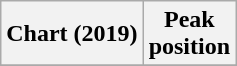<table class="wikitable plainrowheaders" style="text-align:center">
<tr>
<th scope="col">Chart (2019)</th>
<th scope="col">Peak<br>position</th>
</tr>
<tr>
</tr>
</table>
